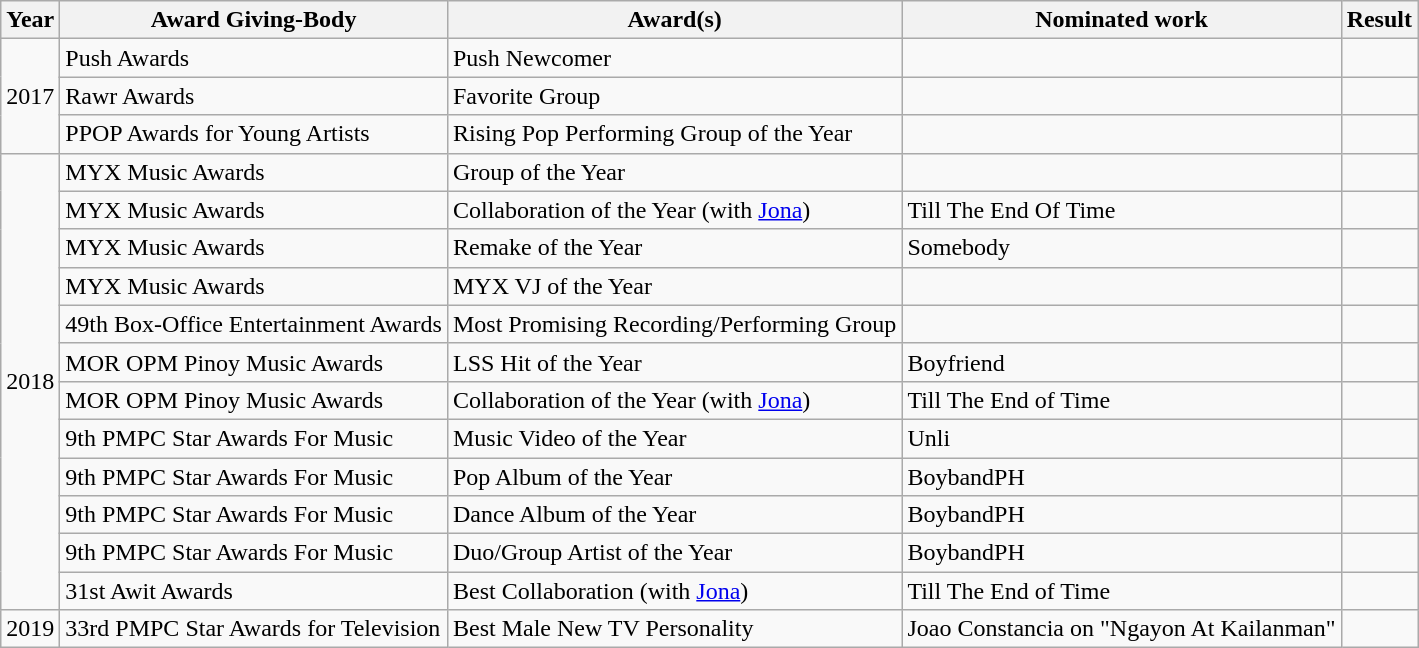<table class="wikitable">
<tr>
<th>Year</th>
<th>Award Giving-Body</th>
<th>Award(s)</th>
<th>Nominated work</th>
<th>Result</th>
</tr>
<tr>
<td rowspan=3>2017</td>
<td>Push Awards</td>
<td>Push Newcomer</td>
<td></td>
<td></td>
</tr>
<tr>
<td>Rawr Awards</td>
<td>Favorite Group</td>
<td></td>
<td></td>
</tr>
<tr>
<td>PPOP Awards for Young Artists</td>
<td>Rising Pop Performing Group of the Year</td>
<td></td>
<td></td>
</tr>
<tr>
<td rowspan=12>2018</td>
<td>MYX Music Awards</td>
<td>Group of the Year</td>
<td></td>
<td></td>
</tr>
<tr>
<td>MYX Music Awards</td>
<td>Collaboration of the Year (with <a href='#'>Jona</a>)</td>
<td>Till The End Of Time</td>
<td></td>
</tr>
<tr>
<td>MYX Music Awards</td>
<td>Remake of the Year</td>
<td>Somebody</td>
<td></td>
</tr>
<tr>
<td>MYX Music Awards</td>
<td>MYX VJ of the Year</td>
<td></td>
<td></td>
</tr>
<tr>
<td>49th Box-Office Entertainment Awards</td>
<td>Most Promising Recording/Performing Group</td>
<td></td>
<td></td>
</tr>
<tr>
<td>MOR OPM Pinoy Music Awards</td>
<td>LSS Hit of the Year</td>
<td>Boyfriend</td>
<td></td>
</tr>
<tr>
<td>MOR OPM Pinoy Music Awards</td>
<td>Collaboration of the Year (with <a href='#'>Jona</a>)</td>
<td>Till The End of Time</td>
<td></td>
</tr>
<tr>
<td>9th PMPC Star Awards For Music</td>
<td>Music Video of the Year</td>
<td>Unli</td>
<td></td>
</tr>
<tr>
<td>9th PMPC Star Awards For Music</td>
<td>Pop Album of the Year</td>
<td>BoybandPH</td>
<td></td>
</tr>
<tr>
<td>9th PMPC Star Awards For Music</td>
<td>Dance Album of the Year</td>
<td>BoybandPH</td>
<td></td>
</tr>
<tr>
<td>9th PMPC Star Awards For Music</td>
<td>Duo/Group Artist of the Year</td>
<td>BoybandPH</td>
<td></td>
</tr>
<tr>
<td>31st Awit Awards</td>
<td>Best Collaboration (with <a href='#'>Jona</a>)</td>
<td>Till The End of Time</td>
<td></td>
</tr>
<tr>
<td rowspan=1>2019</td>
<td>33rd PMPC Star Awards for Television</td>
<td>Best Male New TV Personality</td>
<td>Joao Constancia on "Ngayon At Kailanman"</td>
<td></td>
</tr>
</table>
